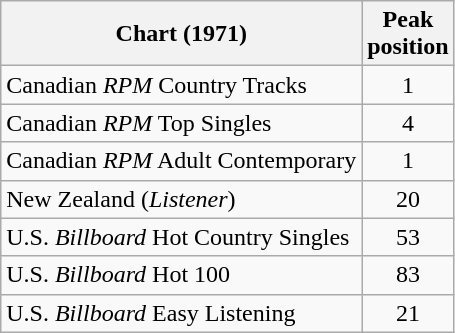<table class="wikitable sortable">
<tr>
<th align="left">Chart (1971)</th>
<th style="text-align:center;">Peak<br>position</th>
</tr>
<tr>
<td align="left">Canadian <em>RPM</em> Country Tracks</td>
<td style="text-align:center;">1</td>
</tr>
<tr>
<td align="left">Canadian <em>RPM</em> Top Singles</td>
<td style="text-align:center;">4</td>
</tr>
<tr>
<td align="left">Canadian <em>RPM</em> Adult Contemporary</td>
<td style="text-align:center;">1</td>
</tr>
<tr>
<td>New Zealand (<em>Listener</em>) </td>
<td style="text-align:center;">20</td>
</tr>
<tr>
<td align="left">U.S. <em>Billboard</em> Hot Country Singles</td>
<td style="text-align:center;">53</td>
</tr>
<tr>
<td align="left">U.S. <em>Billboard</em> Hot 100</td>
<td style="text-align:center;">83</td>
</tr>
<tr>
<td align="left">U.S. <em>Billboard</em> Easy Listening</td>
<td style="text-align:center;">21</td>
</tr>
</table>
